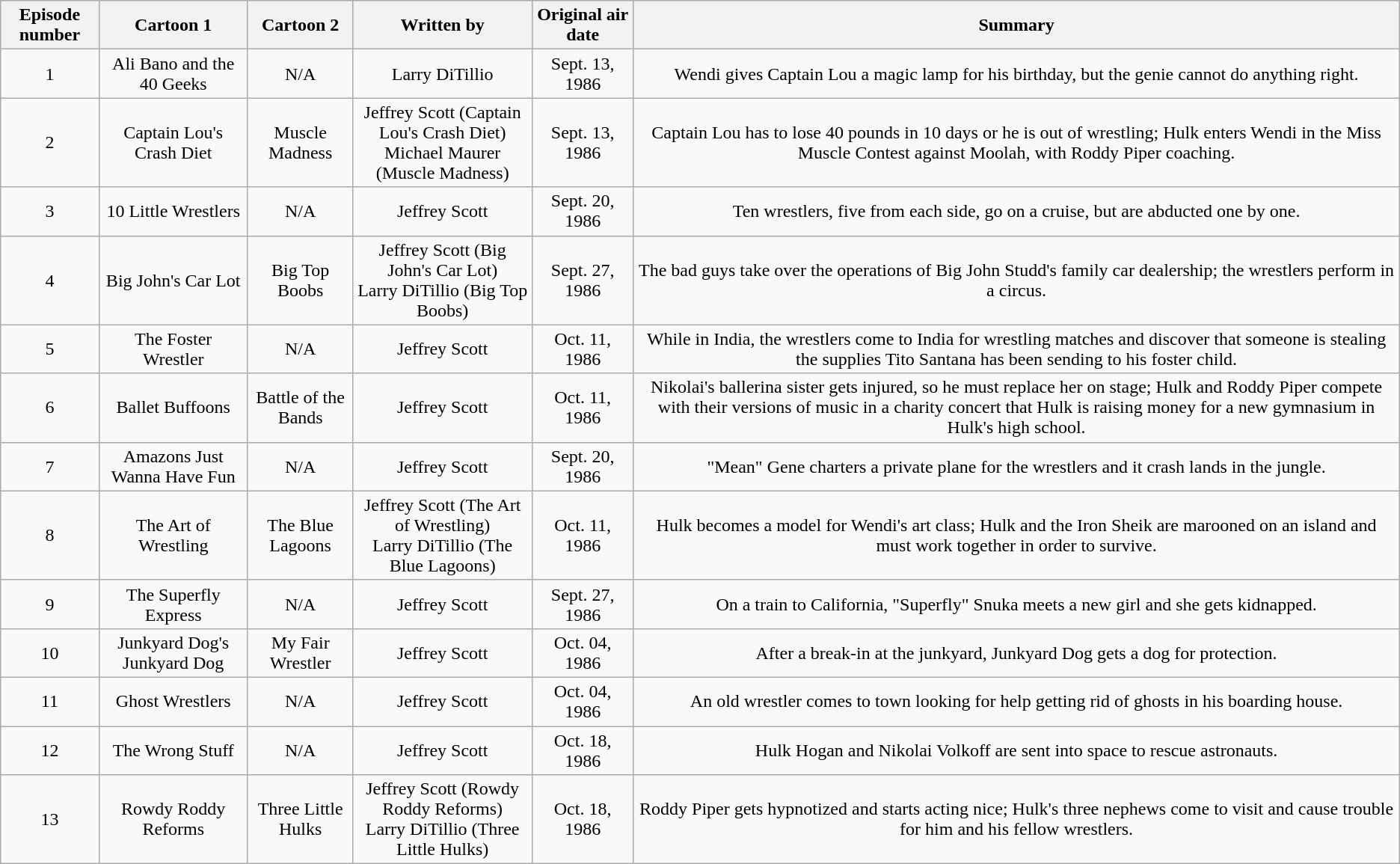<table class="wikitable" Style="text-align:center">
<tr>
<th>Episode number</th>
<th>Cartoon 1</th>
<th>Cartoon 2</th>
<th>Written by</th>
<th>Original air date</th>
<th>Summary</th>
</tr>
<tr>
<td>1</td>
<td>Ali Bano and the 40 Geeks</td>
<td>N/A</td>
<td>Larry DiTillio</td>
<td>Sept. 13, 1986</td>
<td>Wendi gives Captain Lou a magic lamp for his birthday, but the genie cannot do anything right.</td>
</tr>
<tr>
<td>2</td>
<td>Captain Lou's Crash Diet</td>
<td>Muscle Madness</td>
<td>Jeffrey Scott (Captain Lou's Crash Diet)<br>Michael Maurer (Muscle Madness)</td>
<td>Sept. 13, 1986</td>
<td>Captain Lou has to lose 40 pounds in 10 days or he is out of wrestling;  Hulk enters Wendi in the Miss Muscle Contest against Moolah, with Roddy Piper coaching.</td>
</tr>
<tr>
<td>3</td>
<td>10 Little Wrestlers</td>
<td>N/A</td>
<td>Jeffrey Scott</td>
<td>Sept. 20, 1986</td>
<td>Ten wrestlers, five from each side, go on a cruise, but are abducted one by one.</td>
</tr>
<tr>
<td>4</td>
<td>Big John's Car Lot</td>
<td>Big Top Boobs</td>
<td>Jeffrey Scott (Big John's Car Lot)<br>Larry DiTillio (Big Top Boobs)</td>
<td>Sept. 27, 1986</td>
<td>The bad guys take over the operations of Big John Studd's family car dealership; the wrestlers perform in a circus.</td>
</tr>
<tr>
<td>5</td>
<td>The Foster Wrestler</td>
<td>N/A</td>
<td>Jeffrey Scott</td>
<td>Oct. 11, 1986</td>
<td>While in India, the wrestlers come to India for wrestling matches and discover that someone is stealing the supplies Tito Santana has been sending to his foster child.</td>
</tr>
<tr>
<td>6</td>
<td>Ballet Buffoons</td>
<td>Battle of the Bands</td>
<td>Jeffrey Scott</td>
<td>Oct. 11, 1986</td>
<td>Nikolai's ballerina sister gets injured, so he must replace her on stage; Hulk and Roddy Piper compete with their versions of music in a charity concert that Hulk is raising money for a new gymnasium in Hulk's high school.</td>
</tr>
<tr>
<td>7</td>
<td>Amazons Just Wanna Have Fun</td>
<td>N/A</td>
<td>Jeffrey Scott</td>
<td>Sept. 20, 1986</td>
<td>"Mean" Gene charters a private plane for the wrestlers and it crash lands in the jungle.</td>
</tr>
<tr>
<td>8</td>
<td>The Art of Wrestling</td>
<td>The Blue Lagoons</td>
<td>Jeffrey Scott (The Art of Wrestling)<br>Larry DiTillio (The Blue Lagoons)</td>
<td>Oct. 11, 1986</td>
<td>Hulk becomes a model for Wendi's art class; Hulk and the Iron Sheik are marooned on an island and must work together in order to survive.</td>
</tr>
<tr>
<td>9</td>
<td>The Superfly Express</td>
<td>N/A</td>
<td>Jeffrey Scott</td>
<td>Sept. 27, 1986</td>
<td>On a train to California, "Superfly" Snuka meets a new girl and she gets kidnapped.</td>
</tr>
<tr>
<td>10</td>
<td>Junkyard Dog's Junkyard Dog</td>
<td>My Fair Wrestler</td>
<td>Jeffrey Scott</td>
<td>Oct. 04, 1986</td>
<td>After a break-in at the junkyard, Junkyard Dog gets a dog for protection.</td>
</tr>
<tr>
<td>11</td>
<td>Ghost Wrestlers</td>
<td>N/A</td>
<td>Jeffrey Scott</td>
<td>Oct. 04, 1986</td>
<td>An old wrestler comes to town looking for help getting rid of ghosts in his boarding house.</td>
</tr>
<tr>
<td>12</td>
<td>The Wrong Stuff</td>
<td>N/A</td>
<td>Jeffrey Scott</td>
<td>Oct. 18, 1986</td>
<td>Hulk Hogan and Nikolai Volkoff are sent into space to rescue astronauts.</td>
</tr>
<tr>
<td>13</td>
<td>Rowdy Roddy Reforms</td>
<td>Three Little Hulks</td>
<td>Jeffrey Scott (Rowdy Roddy Reforms)<br>Larry DiTillio (Three Little Hulks)</td>
<td>Oct. 18, 1986</td>
<td>Roddy Piper gets hypnotized and starts acting nice; Hulk's three nephews come to visit and cause trouble for him and his fellow wrestlers.</td>
</tr>
</table>
